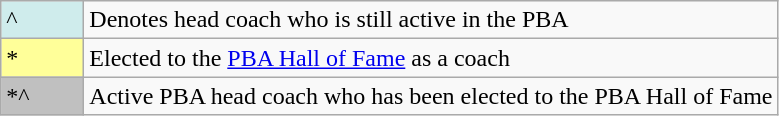<table class="wikitable">
<tr>
<td style="background-color:#CFECEC; width:3em">^</td>
<td>Denotes head coach who is still active in the PBA</td>
</tr>
<tr>
<td style="background-color:#FFFF99; width:3em">*</td>
<td>Elected to the <a href='#'>PBA Hall of Fame</a> as a coach</td>
</tr>
<tr>
<td style="background-color:silver; width:3em">*^</td>
<td>Active PBA head coach who has been elected to the PBA Hall of Fame</td>
</tr>
</table>
